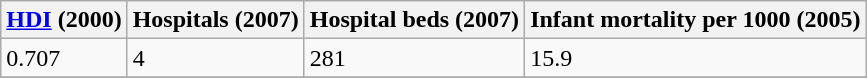<table class="wikitable" border="1">
<tr>
<th><a href='#'>HDI</a> (2000)</th>
<th>Hospitals (2007)</th>
<th>Hospital beds (2007)</th>
<th>Infant mortality per 1000 (2005)</th>
</tr>
<tr>
<td>0.707</td>
<td>4</td>
<td>281</td>
<td>15.9</td>
</tr>
<tr>
</tr>
</table>
